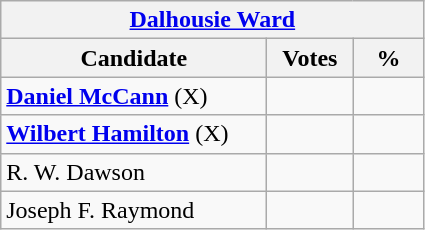<table class="wikitable">
<tr>
<th colspan="3"><a href='#'>Dalhousie Ward</a></th>
</tr>
<tr>
<th style="width: 170px">Candidate</th>
<th style="width: 50px">Votes</th>
<th style="width: 40px">%</th>
</tr>
<tr>
<td><strong><a href='#'>Daniel McCann</a></strong> (X)</td>
<td></td>
<td></td>
</tr>
<tr>
<td><strong><a href='#'>Wilbert Hamilton</a></strong> (X)</td>
<td></td>
<td></td>
</tr>
<tr>
<td>R. W. Dawson</td>
<td></td>
<td></td>
</tr>
<tr>
<td>Joseph F. Raymond</td>
<td></td>
<td></td>
</tr>
</table>
